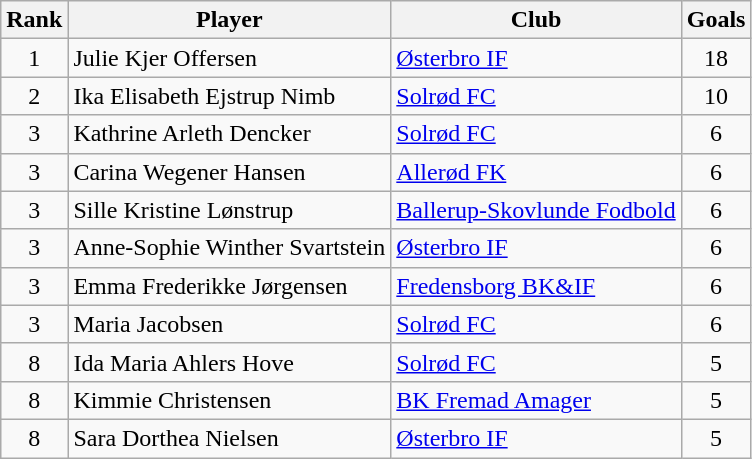<table class="wikitable" style="text-align:center">
<tr>
<th>Rank</th>
<th>Player</th>
<th>Club</th>
<th>Goals</th>
</tr>
<tr>
<td>1</td>
<td align="left"> Julie Kjer Offersen</td>
<td align="left"><a href='#'>Østerbro IF</a></td>
<td>18</td>
</tr>
<tr>
<td>2</td>
<td align="left"> Ika Elisabeth Ejstrup Nimb</td>
<td align="left"><a href='#'>Solrød FC</a></td>
<td>10</td>
</tr>
<tr>
<td>3</td>
<td align="left"> Kathrine Arleth Dencker</td>
<td align="left"><a href='#'>Solrød FC</a></td>
<td>6</td>
</tr>
<tr>
<td>3</td>
<td align="left"> Carina Wegener Hansen</td>
<td align="left"><a href='#'>Allerød FK</a></td>
<td>6</td>
</tr>
<tr>
<td>3</td>
<td align="left"> Sille Kristine Lønstrup</td>
<td align="left"><a href='#'>Ballerup-Skovlunde Fodbold</a></td>
<td>6</td>
</tr>
<tr>
<td>3</td>
<td align="left"> Anne-Sophie Winther Svartstein</td>
<td align="left"><a href='#'>Østerbro IF</a></td>
<td>6</td>
</tr>
<tr>
<td>3</td>
<td align="left"> Emma Frederikke Jørgensen</td>
<td align="left"><a href='#'>Fredensborg BK&IF</a></td>
<td>6</td>
</tr>
<tr>
<td>3</td>
<td align="left"> Maria Jacobsen</td>
<td align="left"><a href='#'>Solrød FC</a></td>
<td>6</td>
</tr>
<tr>
<td>8</td>
<td align="left"> Ida Maria Ahlers Hove</td>
<td align="left"><a href='#'>Solrød FC</a></td>
<td>5</td>
</tr>
<tr>
<td>8</td>
<td align="left"> Kimmie Christensen</td>
<td align="left"><a href='#'>BK Fremad Amager</a></td>
<td>5</td>
</tr>
<tr>
<td>8</td>
<td align="left"> Sara Dorthea Nielsen</td>
<td align="left"><a href='#'>Østerbro IF</a></td>
<td>5</td>
</tr>
</table>
